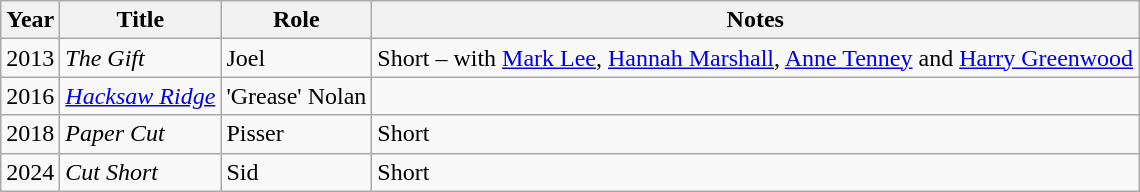<table class="wikitable sortable">
<tr>
<th>Year</th>
<th>Title</th>
<th>Role</th>
<th>Notes</th>
</tr>
<tr>
<td>2013</td>
<td><em> The Gift </em></td>
<td>Joel</td>
<td>Short – with <a href='#'>Mark Lee</a>, <a href='#'>Hannah Marshall</a>, <a href='#'>Anne Tenney</a> and <a href='#'>Harry Greenwood</a></td>
</tr>
<tr>
<td>2016</td>
<td><em><a href='#'>Hacksaw Ridge</a></em></td>
<td>'Grease' Nolan</td>
<td></td>
</tr>
<tr>
<td>2018</td>
<td><em>Paper Cut</em></td>
<td>Pisser</td>
<td>Short</td>
</tr>
<tr>
<td>2024</td>
<td><em>Cut Short</em></td>
<td>Sid</td>
<td>Short</td>
</tr>
</table>
